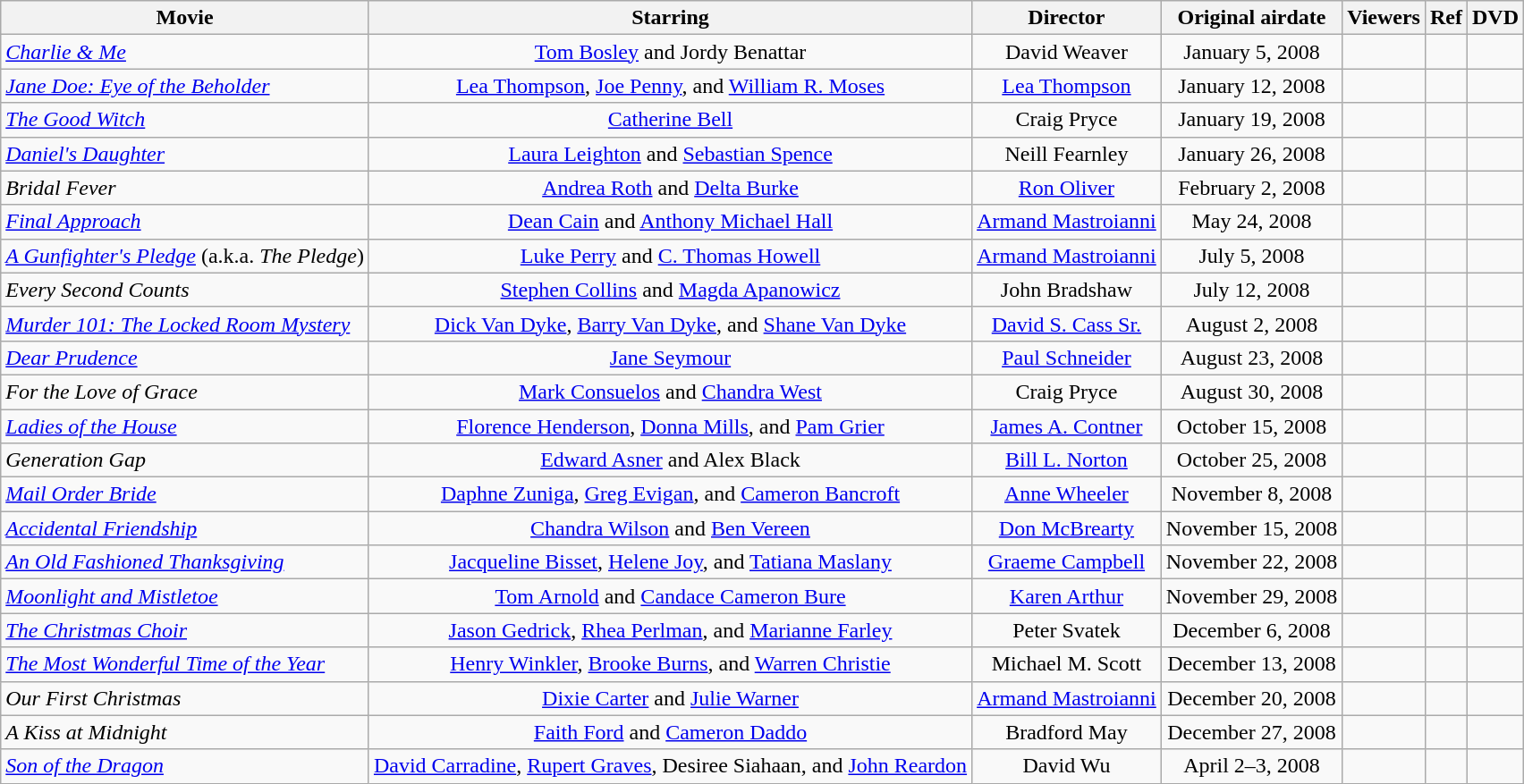<table class="wikitable sortable">
<tr>
<th class="unsortable" scope="col">Movie</th>
<th class="unsortable" scope="col">Starring</th>
<th class="unsortable" scope="col">Director</th>
<th class="unsortable" scope="col">Original airdate</th>
<th scope="col">Viewers</th>
<th class="unsortable" scope="col">Ref</th>
<th class="unsortable" scope="col">DVD</th>
</tr>
<tr>
<td><em><a href='#'>Charlie & Me</a></em></td>
<td style="text-align:center;"><a href='#'>Tom Bosley</a> and Jordy Benattar</td>
<td style="text-align:center;">David Weaver</td>
<td style="text-align:center;">January 5, 2008</td>
<td style="text-align:center;"></td>
<td></td>
<td></td>
</tr>
<tr>
<td><em><a href='#'>Jane Doe: Eye of the Beholder</a></em></td>
<td style="text-align:center;"><a href='#'>Lea Thompson</a>, <a href='#'>Joe Penny</a>, and <a href='#'>William R. Moses</a></td>
<td style="text-align:center;"><a href='#'>Lea Thompson</a></td>
<td style="text-align:center;">January 12, 2008</td>
<td style="text-align:center;"></td>
<td></td>
<td></td>
</tr>
<tr>
<td><em><a href='#'>The Good Witch</a></em></td>
<td style="text-align:center;"><a href='#'>Catherine Bell</a></td>
<td style="text-align:center;">Craig Pryce</td>
<td style="text-align:center;">January 19, 2008</td>
<td style="text-align:center;"></td>
<td></td>
<td></td>
</tr>
<tr>
<td><em><a href='#'>Daniel's Daughter</a></em></td>
<td style="text-align:center;"><a href='#'>Laura Leighton</a> and <a href='#'>Sebastian Spence</a></td>
<td style="text-align:center;">Neill Fearnley</td>
<td style="text-align:center;">January 26, 2008</td>
<td style="text-align:center;"></td>
<td></td>
<td></td>
</tr>
<tr>
<td><em>Bridal Fever</em></td>
<td style="text-align:center;"><a href='#'>Andrea Roth</a> and <a href='#'>Delta Burke</a></td>
<td style="text-align:center;"><a href='#'>Ron Oliver</a></td>
<td style="text-align:center;">February 2, 2008</td>
<td style="text-align:center;"></td>
<td></td>
<td></td>
</tr>
<tr>
<td><em><a href='#'>Final Approach</a></em></td>
<td style="text-align:center;"><a href='#'>Dean Cain</a> and <a href='#'>Anthony Michael Hall</a></td>
<td style="text-align:center;"><a href='#'>Armand Mastroianni</a></td>
<td style="text-align:center;">May 24, 2008</td>
<td style="text-align:center;"></td>
<td></td>
<td></td>
</tr>
<tr>
<td><em><a href='#'>A Gunfighter's Pledge</a></em> (a.k.a. <em>The Pledge</em>)</td>
<td style="text-align:center;"><a href='#'>Luke Perry</a> and <a href='#'>C. Thomas Howell</a></td>
<td style="text-align:center;"><a href='#'>Armand Mastroianni</a></td>
<td style="text-align:center;">July 5, 2008</td>
<td style="text-align:center;"></td>
<td></td>
<td></td>
</tr>
<tr>
<td><em>Every Second Counts</em></td>
<td style="text-align:center;"><a href='#'>Stephen Collins</a> and <a href='#'>Magda Apanowicz</a></td>
<td style="text-align:center;">John Bradshaw</td>
<td style="text-align:center;">July 12, 2008</td>
<td style="text-align:center;"></td>
<td></td>
<td></td>
</tr>
<tr>
<td><em><a href='#'>Murder 101: The Locked Room Mystery</a></em></td>
<td style="text-align:center;"><a href='#'>Dick Van Dyke</a>, <a href='#'>Barry Van Dyke</a>, and <a href='#'>Shane Van Dyke</a></td>
<td style="text-align:center;"><a href='#'>David S. Cass Sr.</a></td>
<td style="text-align:center;">August 2, 2008</td>
<td style="text-align:center;"></td>
<td></td>
<td></td>
</tr>
<tr>
<td><em><a href='#'>Dear Prudence</a></em></td>
<td style="text-align:center;"><a href='#'>Jane Seymour</a></td>
<td style="text-align:center;"><a href='#'>Paul Schneider</a></td>
<td style="text-align:center;">August 23, 2008</td>
<td style="text-align:center;"></td>
<td></td>
<td></td>
</tr>
<tr>
<td><em>For the Love of Grace</em></td>
<td style="text-align:center;"><a href='#'>Mark Consuelos</a> and <a href='#'>Chandra West</a></td>
<td style="text-align:center;">Craig Pryce</td>
<td style="text-align:center;">August 30, 2008</td>
<td style="text-align:center;"></td>
<td></td>
<td></td>
</tr>
<tr>
<td><em><a href='#'>Ladies of the House</a></em></td>
<td style="text-align:center;"><a href='#'>Florence Henderson</a>, <a href='#'>Donna Mills</a>, and <a href='#'>Pam Grier</a></td>
<td style="text-align:center;"><a href='#'>James A. Contner</a></td>
<td style="text-align:center;">October 15, 2008</td>
<td style="text-align:center;"></td>
<td></td>
<td></td>
</tr>
<tr>
<td><em>Generation Gap</em></td>
<td style="text-align:center;"><a href='#'>Edward Asner</a> and Alex Black</td>
<td style="text-align:center;"><a href='#'>Bill L. Norton</a></td>
<td style="text-align:center;">October 25, 2008</td>
<td style="text-align:center;"></td>
<td></td>
<td></td>
</tr>
<tr>
<td><em><a href='#'>Mail Order Bride</a></em></td>
<td style="text-align:center;"><a href='#'>Daphne Zuniga</a>, <a href='#'>Greg Evigan</a>, and <a href='#'>Cameron Bancroft</a></td>
<td style="text-align:center;"><a href='#'>Anne Wheeler</a></td>
<td style="text-align:center;">November 8, 2008</td>
<td style="text-align:center;"></td>
<td></td>
<td></td>
</tr>
<tr>
<td><em><a href='#'>Accidental Friendship</a></em></td>
<td style="text-align:center;"><a href='#'>Chandra Wilson</a> and <a href='#'>Ben Vereen</a></td>
<td style="text-align:center;"><a href='#'>Don McBrearty</a></td>
<td style="text-align:center;">November 15, 2008</td>
<td style="text-align:center;"></td>
<td></td>
<td></td>
</tr>
<tr>
<td><em><a href='#'>An Old Fashioned Thanksgiving</a></em></td>
<td style="text-align:center;"><a href='#'>Jacqueline Bisset</a>, <a href='#'>Helene Joy</a>, and <a href='#'>Tatiana Maslany</a></td>
<td style="text-align:center;"><a href='#'>Graeme Campbell</a></td>
<td style="text-align:center;">November 22, 2008</td>
<td style="text-align:center;"></td>
<td></td>
<td></td>
</tr>
<tr>
<td><em><a href='#'>Moonlight and Mistletoe</a></em></td>
<td style="text-align:center;"><a href='#'>Tom Arnold</a> and <a href='#'>Candace Cameron Bure</a></td>
<td style="text-align:center;"><a href='#'>Karen Arthur</a></td>
<td style="text-align:center;">November 29, 2008</td>
<td style="text-align:center;"></td>
<td></td>
<td></td>
</tr>
<tr>
<td><em><a href='#'>The Christmas Choir</a></em></td>
<td style="text-align:center;"><a href='#'>Jason Gedrick</a>, <a href='#'>Rhea Perlman</a>, and <a href='#'>Marianne Farley</a></td>
<td style="text-align:center;">Peter Svatek</td>
<td style="text-align:center;">December 6, 2008</td>
<td style="text-align:center;"></td>
<td></td>
<td></td>
</tr>
<tr>
<td><em><a href='#'>The Most Wonderful Time of the Year</a></em></td>
<td style="text-align:center;"><a href='#'>Henry Winkler</a>, <a href='#'>Brooke Burns</a>, and <a href='#'>Warren Christie</a></td>
<td style="text-align:center;">Michael M. Scott</td>
<td style="text-align:center;">December 13, 2008</td>
<td style="text-align:center;"></td>
<td></td>
<td></td>
</tr>
<tr>
<td><em>Our First Christmas</em></td>
<td style="text-align:center;"><a href='#'>Dixie Carter</a> and <a href='#'>Julie Warner</a></td>
<td style="text-align:center;"><a href='#'>Armand Mastroianni</a></td>
<td style="text-align:center;">December 20, 2008</td>
<td style="text-align:center;"></td>
<td></td>
<td></td>
</tr>
<tr>
<td><em>A Kiss at Midnight</em></td>
<td style="text-align:center;"><a href='#'>Faith Ford</a> and <a href='#'>Cameron Daddo</a></td>
<td style="text-align:center;">Bradford May</td>
<td style="text-align:center;">December 27, 2008</td>
<td style="text-align:center;"></td>
<td></td>
<td></td>
</tr>
<tr>
<td><em><a href='#'>Son of the Dragon</a></em></td>
<td style="text-align:center;"><a href='#'>David Carradine</a>, <a href='#'>Rupert Graves</a>, Desiree Siahaan, and <a href='#'>John Reardon</a></td>
<td style="text-align:center;">David Wu</td>
<td style="text-align:center;">April 2–3, 2008</td>
<td></td>
<td></td>
<td></td>
</tr>
</table>
